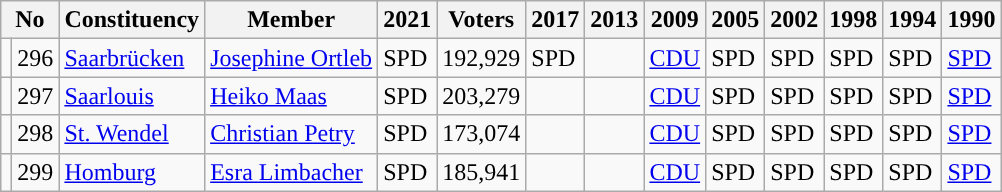<table class="wikitable sortable">
<tr>
<th colspan=2>No</th>
<th>Constituency</th>
<th>Member</th>
<th>2021</th>
<th>Voters</th>
<th>2017</th>
<th>2013</th>
<th>2009</th>
<th>2005</th>
<th>2002</th>
<th>1998</th>
<th>1994</th>
<th>1990</th>
</tr>
<tr>
<td style="background-color: "></td>
<td>296</td>
<td><a href='#'>Saarbrücken</a></td>
<td><a href='#'>Josephine Ortleb</a></td>
<td bgcolor=>SPD</td>
<td>192,929</td>
<td bgcolor=>SPD</td>
<td></td>
<td><a href='#'>CDU</a></td>
<td bgcolor=>SPD</td>
<td bgcolor=>SPD</td>
<td bgcolor=>SPD</td>
<td bgcolor=>SPD</td>
<td><a href='#'>SPD</a></td>
</tr>
<tr>
<td style="background-color: "></td>
<td>297</td>
<td><a href='#'>Saarlouis</a></td>
<td><a href='#'>Heiko Maas</a></td>
<td bgcolor=>SPD</td>
<td>203,279</td>
<td></td>
<td></td>
<td><a href='#'>CDU</a></td>
<td bgcolor=>SPD</td>
<td bgcolor=>SPD</td>
<td bgcolor=>SPD</td>
<td bgcolor=>SPD</td>
<td><a href='#'>SPD</a></td>
</tr>
<tr>
<td style="background-color: "></td>
<td>298</td>
<td><a href='#'>St. Wendel</a></td>
<td><a href='#'>Christian Petry</a></td>
<td bgcolor=>SPD</td>
<td>173,074</td>
<td></td>
<td></td>
<td><a href='#'>CDU</a></td>
<td bgcolor=>SPD</td>
<td bgcolor=>SPD</td>
<td bgcolor=>SPD</td>
<td bgcolor=>SPD</td>
<td><a href='#'>SPD</a></td>
</tr>
<tr>
<td style="background-color: "></td>
<td>299</td>
<td><a href='#'>Homburg</a></td>
<td><a href='#'>Esra Limbacher</a></td>
<td bgcolor=>SPD</td>
<td>185,941</td>
<td></td>
<td></td>
<td><a href='#'>CDU</a></td>
<td bgcolor=>SPD</td>
<td bgcolor=>SPD</td>
<td bgcolor=>SPD</td>
<td bgcolor=>SPD</td>
<td><a href='#'>SPD</a></td>
</tr>
</table>
